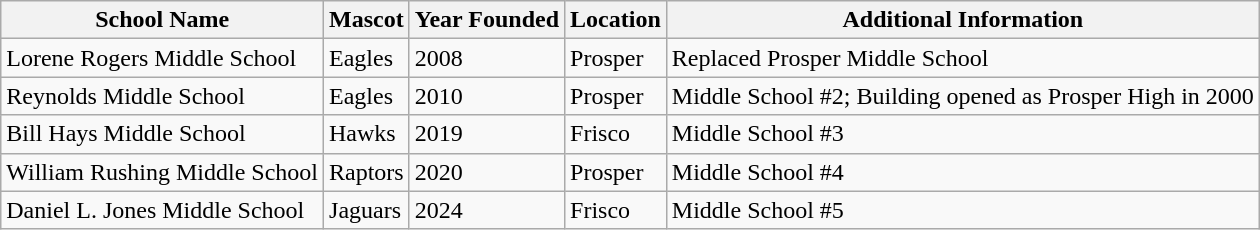<table class="wikitable sortable mw-collapsible">
<tr>
<th>School Name</th>
<th>Mascot</th>
<th>Year Founded</th>
<th>Location</th>
<th>Additional Information</th>
</tr>
<tr>
<td>Lorene Rogers Middle School</td>
<td>Eagles</td>
<td>2008</td>
<td>Prosper</td>
<td>Replaced Prosper Middle School</td>
</tr>
<tr>
<td>Reynolds Middle School</td>
<td>Eagles</td>
<td>2010</td>
<td>Prosper</td>
<td>Middle School #2; Building opened as Prosper High in 2000</td>
</tr>
<tr>
<td>Bill Hays Middle School</td>
<td>Hawks</td>
<td>2019</td>
<td>Frisco</td>
<td>Middle School #3</td>
</tr>
<tr>
<td>William Rushing Middle School</td>
<td>Raptors</td>
<td>2020</td>
<td>Prosper</td>
<td>Middle School #4</td>
</tr>
<tr>
<td>Daniel L. Jones Middle School</td>
<td>Jaguars</td>
<td>2024</td>
<td>Frisco</td>
<td>Middle School #5</td>
</tr>
</table>
